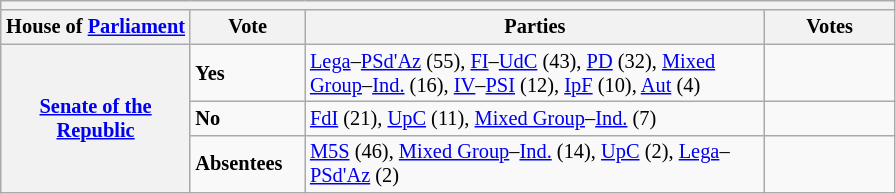<table class="wikitable" style="font-size:85%;">
<tr>
<th colspan="4"></th>
</tr>
<tr>
<th width="120">House of <a href='#'>Parliament</a></th>
<th width="70">Vote</th>
<th width="300">Parties</th>
<th width="80" align="center">Votes</th>
</tr>
<tr>
<th rowspan="5"><a href='#'>Senate of the Republic</a><br></th>
<td> <strong>Yes</strong></td>
<td><a href='#'>Lega</a>–<a href='#'>PSd'Az</a> (55), <a href='#'>FI</a>–<a href='#'>UdC</a> (43), <a href='#'>PD</a> (32), <a href='#'>Mixed Group</a>–<a href='#'>Ind.</a> (16), <a href='#'>IV</a>–<a href='#'>PSI</a> (12), <a href='#'>IpF</a> (10), <a href='#'>Aut</a> (4)</td>
<td></td>
</tr>
<tr>
<td> <strong>No</strong></td>
<td><a href='#'>FdI</a> (21), <a href='#'>UpC</a> (11), <a href='#'>Mixed Group</a>–<a href='#'>Ind.</a> (7)</td>
<td></td>
</tr>
<tr>
<td><strong>Absentees</strong></td>
<td><a href='#'>M5S</a> (46), <a href='#'>Mixed Group</a>–<a href='#'>Ind.</a> (14), <a href='#'>UpC</a> (2), <a href='#'>Lega</a>–<a href='#'>PSd'Az</a> (2)</td>
<td></td>
</tr>
</table>
